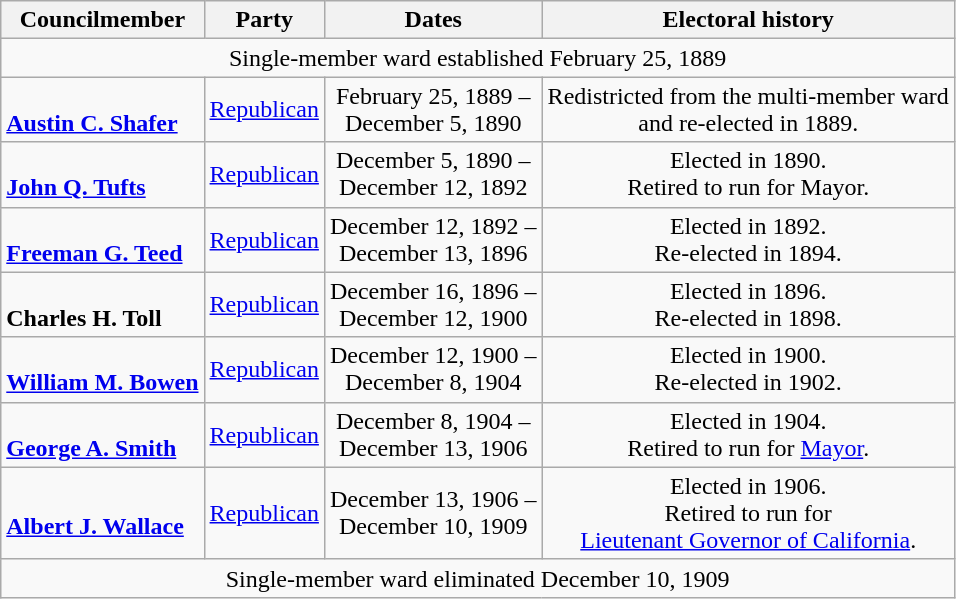<table class="wikitable" style="text-align:center;">
<tr>
<th>Councilmember</th>
<th>Party</th>
<th>Dates</th>
<th>Electoral history</th>
</tr>
<tr>
<td colspan="4">Single-member ward established February 25, 1889</td>
</tr>
<tr>
<td align=left> <br> <strong><a href='#'>Austin C. Shafer</a></strong><br></td>
<td><a href='#'>Republican</a></td>
<td nowrap>February 25, 1889 –<br> December 5, 1890</td>
<td>Redistricted from the  multi-member ward <br> and re-elected in 1889. <br> </td>
</tr>
<tr>
<td align=left> <br> <strong><a href='#'>John Q. Tufts</a></strong><br></td>
<td><a href='#'>Republican</a></td>
<td nowrap>December 5, 1890 –<br> December 12, 1892</td>
<td>Elected in 1890. <br> Retired to run for Mayor.</td>
</tr>
<tr>
<td align=left> <br> <strong><a href='#'>Freeman G. Teed</a></strong><br></td>
<td><a href='#'>Republican</a></td>
<td nowrap>December 12, 1892 –<br> December 13, 1896</td>
<td>Elected in 1892. <br> Re-elected in 1894.<br> </td>
</tr>
<tr>
<td align=left> <br> <strong>Charles H. Toll</strong><br></td>
<td><a href='#'>Republican</a></td>
<td nowrap>December 16, 1896 –<br> December 12, 1900</td>
<td>Elected in 1896. <br> Re-elected in 1898.<br> </td>
</tr>
<tr>
<td align=left> <br> <strong><a href='#'>William M. Bowen</a></strong> <br> </td>
<td><a href='#'>Republican</a></td>
<td nowrap>December 12, 1900 –<br> December 8, 1904</td>
<td>Elected in 1900. <br> Re-elected in 1902.<br> </td>
</tr>
<tr>
<td align=left> <br> <strong><a href='#'>George A. Smith</a></strong> <br> </td>
<td><a href='#'>Republican</a></td>
<td nowrap>December 8, 1904 –<br> December 13, 1906</td>
<td>Elected in 1904. <br> Retired to run for <a href='#'>Mayor</a>.</td>
</tr>
<tr>
<td align=left> <br> <strong><a href='#'>Albert J. Wallace</a></strong><br></td>
<td><a href='#'>Republican</a></td>
<td nowrap>December 13, 1906 –<br> December 10, 1909</td>
<td>Elected in 1906. <br> Retired to run for <br> <a href='#'>Lieutenant Governor of California</a>.</td>
</tr>
<tr>
<td colspan="4">Single-member ward eliminated December 10, 1909</td>
</tr>
</table>
